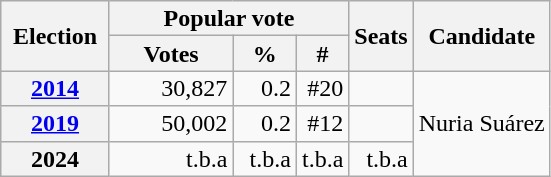<table class="wikitable" style="text-align:right; font-size:100%; line-height:16px; ">
<tr>
<th rowspan="2" width="65">Election</th>
<th colspan="3">Popular vote</th>
<th rowspan="2">Seats</th>
<th rowspan="2">Candidate</th>
</tr>
<tr>
<th width="75">Votes</th>
<th width="35">%</th>
<th width="25">#</th>
</tr>
<tr>
<th><a href='#'>2014</a></th>
<td>30,827</td>
<td>0.2</td>
<td>#20</td>
<td></td>
<td rowspan="3" align="left">Nuria Suárez</td>
</tr>
<tr>
<th><a href='#'>2019</a></th>
<td>50,002</td>
<td>0.2</td>
<td>#12</td>
<td></td>
</tr>
<tr>
<th>2024</th>
<td>t.b.a</td>
<td>t.b.a</td>
<td>t.b.a</td>
<td>t.b.a</td>
</tr>
</table>
